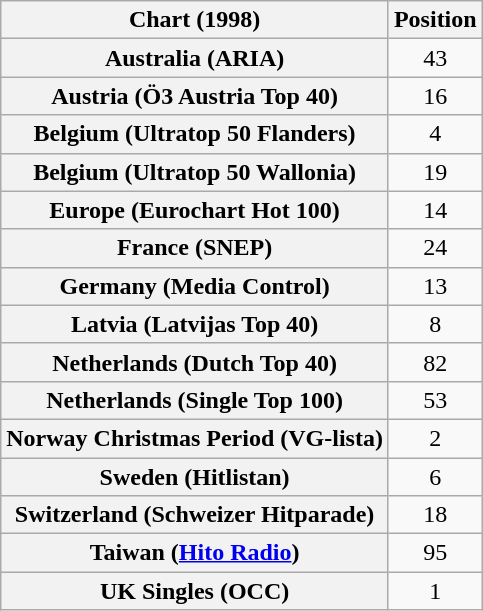<table class="wikitable sortable plainrowheaders">
<tr>
<th scope="col">Chart (1998)</th>
<th scope="col">Position</th>
</tr>
<tr>
<th scope="row">Australia (ARIA)</th>
<td align="center">43</td>
</tr>
<tr>
<th scope="row">Austria (Ö3 Austria Top 40)</th>
<td align="center">16</td>
</tr>
<tr>
<th scope="row">Belgium (Ultratop 50 Flanders)</th>
<td align="center">4</td>
</tr>
<tr>
<th scope="row">Belgium (Ultratop 50 Wallonia)</th>
<td align="center">19</td>
</tr>
<tr>
<th scope="row">Europe (Eurochart Hot 100)</th>
<td align="center">14</td>
</tr>
<tr>
<th scope="row">France (SNEP)</th>
<td align="center">24</td>
</tr>
<tr>
<th scope="row">Germany (Media Control)</th>
<td align="center">13</td>
</tr>
<tr>
<th scope="row">Latvia (Latvijas Top 40)</th>
<td align="center">8</td>
</tr>
<tr>
<th scope="row">Netherlands (Dutch Top 40)</th>
<td align="center">82</td>
</tr>
<tr>
<th scope="row">Netherlands (Single Top 100)</th>
<td align="center">53</td>
</tr>
<tr>
<th scope="row">Norway Christmas Period (VG-lista)</th>
<td align="center">2</td>
</tr>
<tr>
<th scope="row">Sweden (Hitlistan)</th>
<td align="center">6</td>
</tr>
<tr>
<th scope="row">Switzerland (Schweizer Hitparade)</th>
<td align="center">18</td>
</tr>
<tr>
<th scope="row">Taiwan (<a href='#'>Hito Radio</a>)</th>
<td style="text-align:center;">95</td>
</tr>
<tr>
<th scope="row">UK Singles (OCC)</th>
<td align="center">1</td>
</tr>
</table>
